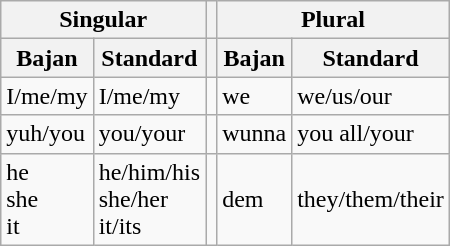<table class="wikitable">
<tr>
<th colspan="2">Singular</th>
<th></th>
<th colspan="2">Plural</th>
</tr>
<tr align="center">
<th>Bajan</th>
<th>Standard</th>
<th></th>
<th>Bajan</th>
<th>Standard</th>
</tr>
<tr>
<td>I/me/my</td>
<td>I/me/my</td>
<td></td>
<td>we</td>
<td>we/us/our</td>
</tr>
<tr>
<td>yuh/you</td>
<td>you/your</td>
<td></td>
<td>wunna</td>
<td>you all/your</td>
</tr>
<tr>
<td>he<br>she<br>it</td>
<td>he/him/his<br>she/her<br>it/its</td>
<td></td>
<td>dem</td>
<td>they/them/their</td>
</tr>
</table>
